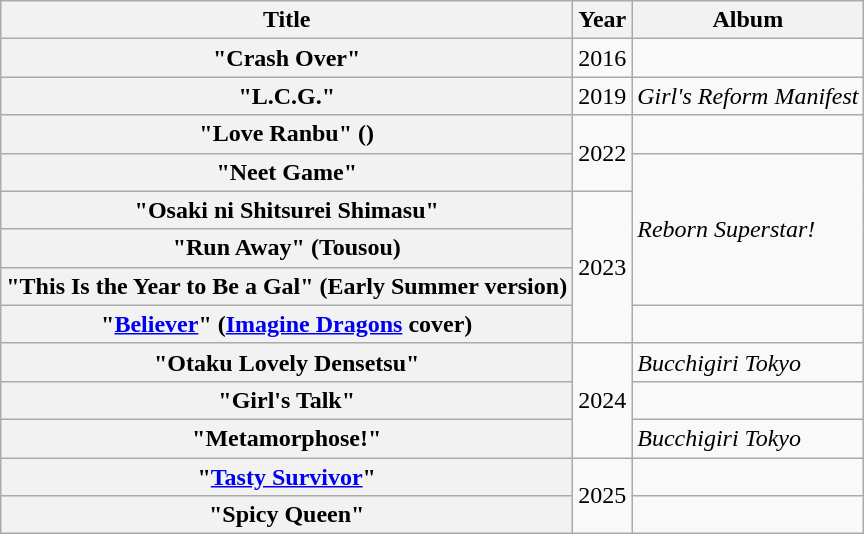<table class="wikitable plainrowheaders">
<tr>
<th scope="col">Title</th>
<th scope="col">Year</th>
<th scope="col">Album</th>
</tr>
<tr>
<th scope="row">"Crash Over"</th>
<td>2016</td>
<td></td>
</tr>
<tr>
<th scope="row">"L.C.G."</th>
<td>2019</td>
<td><em>Girl's Reform Manifest</em></td>
</tr>
<tr>
<th scope="row">"Love Ranbu" ()</th>
<td rowspan="2">2022</td>
<td></td>
</tr>
<tr>
<th scope="row">"Neet Game"</th>
<td rowspan="4"><em>Reborn Superstar!</em></td>
</tr>
<tr>
<th scope="row">"Osaki ni Shitsurei Shimasu"</th>
<td rowspan="4">2023</td>
</tr>
<tr>
<th scope="row">"Run Away" (Tousou)</th>
</tr>
<tr>
<th scope="row">"This Is the Year to Be a Gal" (Early Summer version)</th>
</tr>
<tr>
<th scope="row">"<a href='#'>Believer</a>" (<a href='#'>Imagine Dragons</a> cover)</th>
<td></td>
</tr>
<tr>
<th scope="row">"Otaku Lovely Densetsu"</th>
<td rowspan="3">2024</td>
<td><em>Bucchigiri Tokyo</em></td>
</tr>
<tr>
<th scope="row">"Girl's Talk"</th>
<td></td>
</tr>
<tr>
<th scope="row">"Metamorphose!"</th>
<td><em>Bucchigiri Tokyo</em></td>
</tr>
<tr>
<th scope="row">"<a href='#'>Tasty Survivor</a>"</th>
<td rowspan="2">2025</td>
<td></td>
</tr>
<tr>
<th scope="row">"Spicy Queen"</th>
<td></td>
</tr>
</table>
